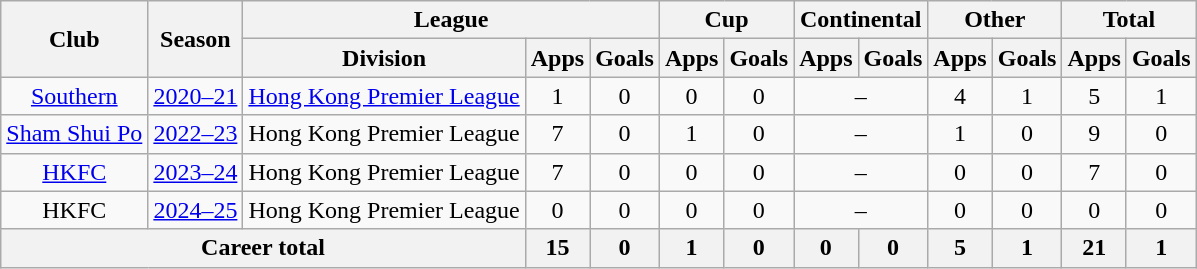<table class="wikitable" style="text-align: center">
<tr>
<th rowspan="2">Club</th>
<th rowspan="2">Season</th>
<th colspan="3">League</th>
<th colspan="2">Cup</th>
<th colspan="2">Continental</th>
<th colspan="2">Other</th>
<th colspan="2">Total</th>
</tr>
<tr>
<th>Division</th>
<th>Apps</th>
<th>Goals</th>
<th>Apps</th>
<th>Goals</th>
<th>Apps</th>
<th>Goals</th>
<th>Apps</th>
<th>Goals</th>
<th>Apps</th>
<th>Goals</th>
</tr>
<tr>
<td rowspan="1"><a href='#'>Southern</a></td>
<td><a href='#'>2020–21</a></td>
<td rowspan="1" valign="center"><a href='#'>Hong Kong Premier League</a></td>
<td>1</td>
<td>0</td>
<td>0</td>
<td>0</td>
<td colspan="2">–</td>
<td>4</td>
<td>1</td>
<td>5</td>
<td>1</td>
</tr>
<tr>
<td rowspan="1"><a href='#'>Sham Shui Po</a></td>
<td><a href='#'>2022–23</a></td>
<td rowspan="1" valign="center">Hong Kong Premier League</td>
<td>7</td>
<td>0</td>
<td>1</td>
<td>0</td>
<td colspan="2">–</td>
<td>1</td>
<td>0</td>
<td>9</td>
<td>0</td>
</tr>
<tr>
<td rowspan="1"><a href='#'>HKFC</a></td>
<td><a href='#'>2023–24</a></td>
<td rowspan="1" valign="center">Hong Kong Premier League</td>
<td>7</td>
<td>0</td>
<td>0</td>
<td>0</td>
<td colspan="2">–</td>
<td>0</td>
<td>0</td>
<td>7</td>
<td>0</td>
</tr>
<tr>
<td rowspan="1">HKFC</td>
<td><a href='#'>2024–25</a></td>
<td rowspan="1" valign="center">Hong Kong Premier League</td>
<td>0</td>
<td>0</td>
<td>0</td>
<td>0</td>
<td colspan="2">–</td>
<td>0</td>
<td>0</td>
<td>0</td>
<td>0</td>
</tr>
<tr>
<th colspan=3>Career total</th>
<th>15</th>
<th>0</th>
<th>1</th>
<th>0</th>
<th>0</th>
<th>0</th>
<th>5</th>
<th>1</th>
<th>21</th>
<th>1</th>
</tr>
</table>
